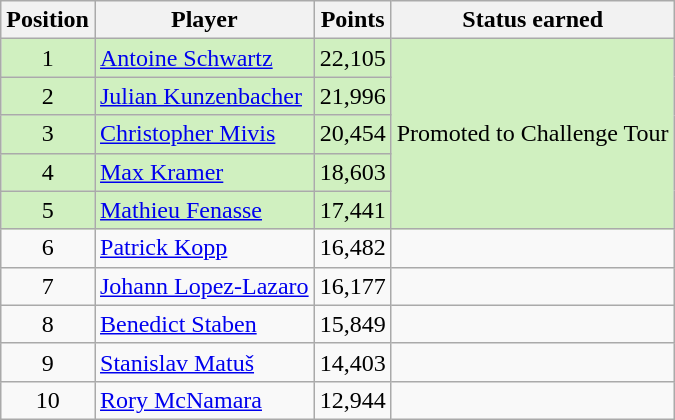<table class=wikitable>
<tr>
<th>Position</th>
<th>Player</th>
<th>Points</th>
<th>Status earned</th>
</tr>
<tr style="background:#D0F0C0;">
<td align=center>1</td>
<td> <a href='#'>Antoine Schwartz</a></td>
<td align=center>22,105</td>
<td rowspan=5>Promoted to Challenge Tour</td>
</tr>
<tr style="background:#D0F0C0;">
<td align=center>2</td>
<td> <a href='#'>Julian Kunzenbacher</a></td>
<td align=center>21,996</td>
</tr>
<tr style="background:#D0F0C0;">
<td align=center>3</td>
<td> <a href='#'>Christopher Mivis</a></td>
<td align=center>20,454</td>
</tr>
<tr style="background:#D0F0C0;">
<td align=center>4</td>
<td> <a href='#'>Max Kramer</a></td>
<td align=center>18,603</td>
</tr>
<tr style="background:#D0F0C0;">
<td align=center>5</td>
<td> <a href='#'>Mathieu Fenasse</a></td>
<td align=center>17,441</td>
</tr>
<tr>
<td align=center>6</td>
<td> <a href='#'>Patrick Kopp</a></td>
<td align=center>16,482</td>
<td></td>
</tr>
<tr>
<td align=center>7</td>
<td> <a href='#'>Johann Lopez-Lazaro</a></td>
<td align=center>16,177</td>
<td></td>
</tr>
<tr>
<td align=center>8</td>
<td> <a href='#'>Benedict Staben</a></td>
<td align=center>15,849</td>
<td></td>
</tr>
<tr>
<td align=center>9</td>
<td> <a href='#'>Stanislav Matuš</a></td>
<td align=center>14,403</td>
<td></td>
</tr>
<tr>
<td align=center>10</td>
<td> <a href='#'>Rory McNamara</a></td>
<td align=center>12,944</td>
<td></td>
</tr>
</table>
